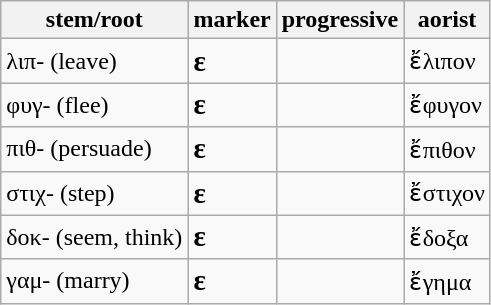<table class="wikitable">
<tr>
<th>stem/root</th>
<th>marker</th>
<th>progressive</th>
<th>aorist</th>
</tr>
<tr>
<td>λιπ-  (leave)</td>
<td><strong><big>ε</big></strong></td>
<td></td>
<td>ἔλιπον</td>
</tr>
<tr>
<td>φυγ-  (flee)</td>
<td><strong><big>ε</big></strong></td>
<td></td>
<td>ἔφυγον</td>
</tr>
<tr>
<td>πιθ-  (persuade)</td>
<td><strong><big>ε</big></strong></td>
<td></td>
<td>ἔπιθον</td>
</tr>
<tr>
<td>στιχ-  (step)</td>
<td><strong><big>ε</big></strong></td>
<td></td>
<td>ἔστιχον</td>
</tr>
<tr>
<td>δοκ-  (seem, think)</td>
<td><strong><big>ε</big></strong></td>
<td></td>
<td>ἔδοξα</td>
</tr>
<tr>
<td>γαμ-  (marry)</td>
<td><strong><big>ε</big></strong></td>
<td></td>
<td>ἔγημα</td>
</tr>
</table>
